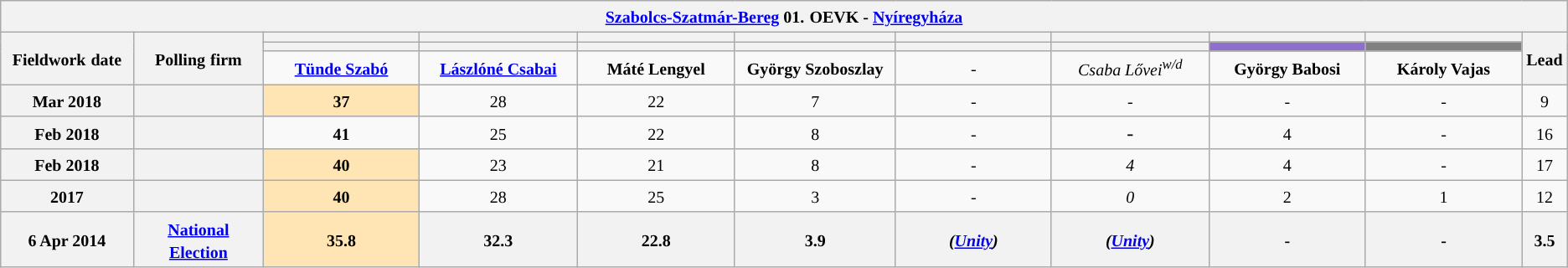<table class="wikitable mw-collapsible mw-collapsed" style="text-align:center">
<tr>
<th colspan="11" style="width: 980pt;"><small><a href='#'>Szabolcs-Szatmár-Bereg</a> 01.</small> <small>OEVK - <a href='#'>Nyíregyháza</a></small></th>
</tr>
<tr>
<th rowspan="3" style="width: 80pt;"><small>Fieldwork</small> <small>date</small></th>
<th rowspan="3" style="width: 80pt;"><strong><small>Polling</small> <small>firm</small></strong></th>
<th style="width: 100pt;"><small></small></th>
<th style="width: 100pt;"><small> </small></th>
<th style="width: 100pt;"></th>
<th style="width: 100pt;"></th>
<th style="width: 100pt;"></th>
<th style="width: 100pt;"></th>
<th style="width: 100pt;"></th>
<th style="width: 100pt;"></th>
<th rowspan="3" style="width: 20pt;"><small>Lead</small></th>
</tr>
<tr>
<th style="color:inherit;background:"></th>
<th style="color:inherit;background:"></th>
<th style="color:inherit;background:"></th>
<th style="color:inherit;background:"></th>
<th style="color:inherit;background:"></th>
<th style="color:inherit;background:"></th>
<th style="color:inherit;background:#8E6FCE;"></th>
<th style="color:inherit;background:#808080;"></th>
</tr>
<tr>
<td><small><strong><a href='#'>Tünde Szabó</a></strong></small></td>
<td><small><a href='#'><strong>Lászlóné Csabai</strong></a></small></td>
<td><small><strong>Máté Lengyel</strong></small></td>
<td><small><strong>György Szoboszlay</strong></small></td>
<td><small>-</small></td>
<td><small><em>Csaba Lővei<sup>w/d</sup></em></small></td>
<td><small><strong>György Babosi</strong></small></td>
<td><small><strong>Károly Vajas</strong></small></td>
</tr>
<tr>
<th><small>Mar 2018</small></th>
<th><small></small></th>
<td style="background:#FFE5B4"><small><strong>37</strong></small></td>
<td><small>28</small></td>
<td><small>22</small></td>
<td><small>7</small></td>
<td><small>-</small></td>
<td><small><em>-</em></small></td>
<td><small>-</small></td>
<td><small>-</small></td>
<td style="background:"><small>9</small></td>
</tr>
<tr>
<th><small>Feb 2018</small></th>
<th><small> </small></th>
<td><small><strong>41</strong></small></td>
<td><small>25</small></td>
<td><small>22</small></td>
<td><small>8</small></td>
<td><small>-</small></td>
<td>-</td>
<td><small>4</small></td>
<td><small>-</small></td>
<td><small>16</small></td>
</tr>
<tr>
<th><small>Feb 2018</small></th>
<th><small> </small></th>
<td style="background:#FFE5B4"><small><strong>40</strong></small></td>
<td><small>23</small></td>
<td><small>21</small></td>
<td><small>8</small></td>
<td><small>-</small></td>
<td><small><em>4</em></small></td>
<td><small>4</small></td>
<td><small>-</small></td>
<td style="background:"><small>17</small></td>
</tr>
<tr>
<th><small>2017</small></th>
<th><small></small></th>
<td style="background:#FFE5B4"><small><strong>40</strong></small></td>
<td><small>28</small></td>
<td><small>25</small></td>
<td><small>3</small></td>
<td><small>-</small></td>
<td><small><em>0</em></small></td>
<td><small>2</small></td>
<td><small>1</small></td>
<td style="background:"><small>12</small></td>
</tr>
<tr>
<th><small>6 Apr 2014</small></th>
<th><a href='#'><small>National Election</small></a></th>
<th style="background:#FFE5B4"><small><strong>35.8</strong></small></th>
<th><small>32.3</small></th>
<th><small>22.8</small></th>
<th><small>3.9</small></th>
<th><small><em>(<a href='#'>Unity</a>)</em></small></th>
<th><small><em>(<a href='#'>Unity</a>)</em></small></th>
<th><small>-</small></th>
<th><small>-</small></th>
<th style="background:"><small>3.5</small></th>
</tr>
</table>
